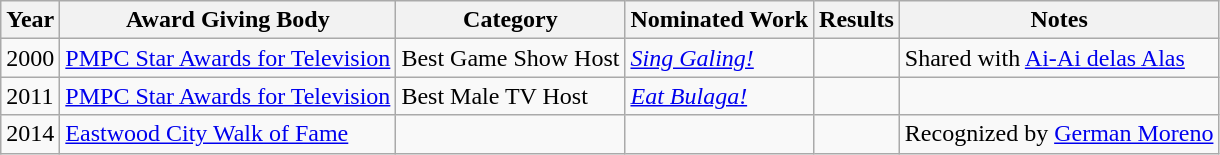<table class="wikitable">
<tr>
<th>Year</th>
<th>Award Giving Body</th>
<th>Category</th>
<th>Nominated Work</th>
<th>Results</th>
<th>Notes</th>
</tr>
<tr>
<td>2000</td>
<td><a href='#'>PMPC Star Awards for Television</a></td>
<td>Best Game Show Host</td>
<td><a href='#'><em>Sing Galing!</em></a></td>
<td></td>
<td>Shared with <a href='#'>Ai-Ai delas Alas</a></td>
</tr>
<tr>
<td>2011</td>
<td><a href='#'>PMPC Star Awards for Television</a></td>
<td>Best Male TV Host</td>
<td><em><a href='#'>Eat Bulaga!</a></em></td>
<td></td>
<td></td>
</tr>
<tr>
<td>2014</td>
<td><a href='#'>Eastwood City Walk of Fame</a></td>
<td></td>
<td></td>
<td></td>
<td>Recognized by <a href='#'>German Moreno</a></td>
</tr>
</table>
